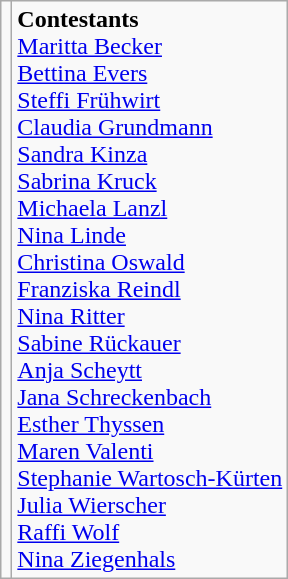<table class="wikitable" style="text-align:center">
<tr>
<td></td>
<td align=left><strong>Contestants</strong><br> <a href='#'>Maritta Becker</a> <br> <a href='#'>Bettina Evers</a> <br> <a href='#'>Steffi Frühwirt</a> <br> <a href='#'>Claudia Grundmann</a> <br> <a href='#'>Sandra Kinza</a> <br> <a href='#'>Sabrina Kruck</a> <br> <a href='#'>Michaela Lanzl</a> <br> <a href='#'>Nina Linde</a> <br> <a href='#'>Christina Oswald</a> <br> <a href='#'>Franziska Reindl</a> <br> <a href='#'>Nina Ritter</a> <br> <a href='#'>Sabine Rückauer</a> <br> <a href='#'>Anja Scheytt</a> <br> <a href='#'>Jana Schreckenbach</a> <br> <a href='#'>Esther Thyssen</a> <br> <a href='#'>Maren Valenti</a> <br> <a href='#'>Stephanie Wartosch-Kürten</a> <br> <a href='#'>Julia Wierscher</a> <br> <a href='#'>Raffi Wolf</a> <br> <a href='#'>Nina Ziegenhals</a></td>
</tr>
</table>
